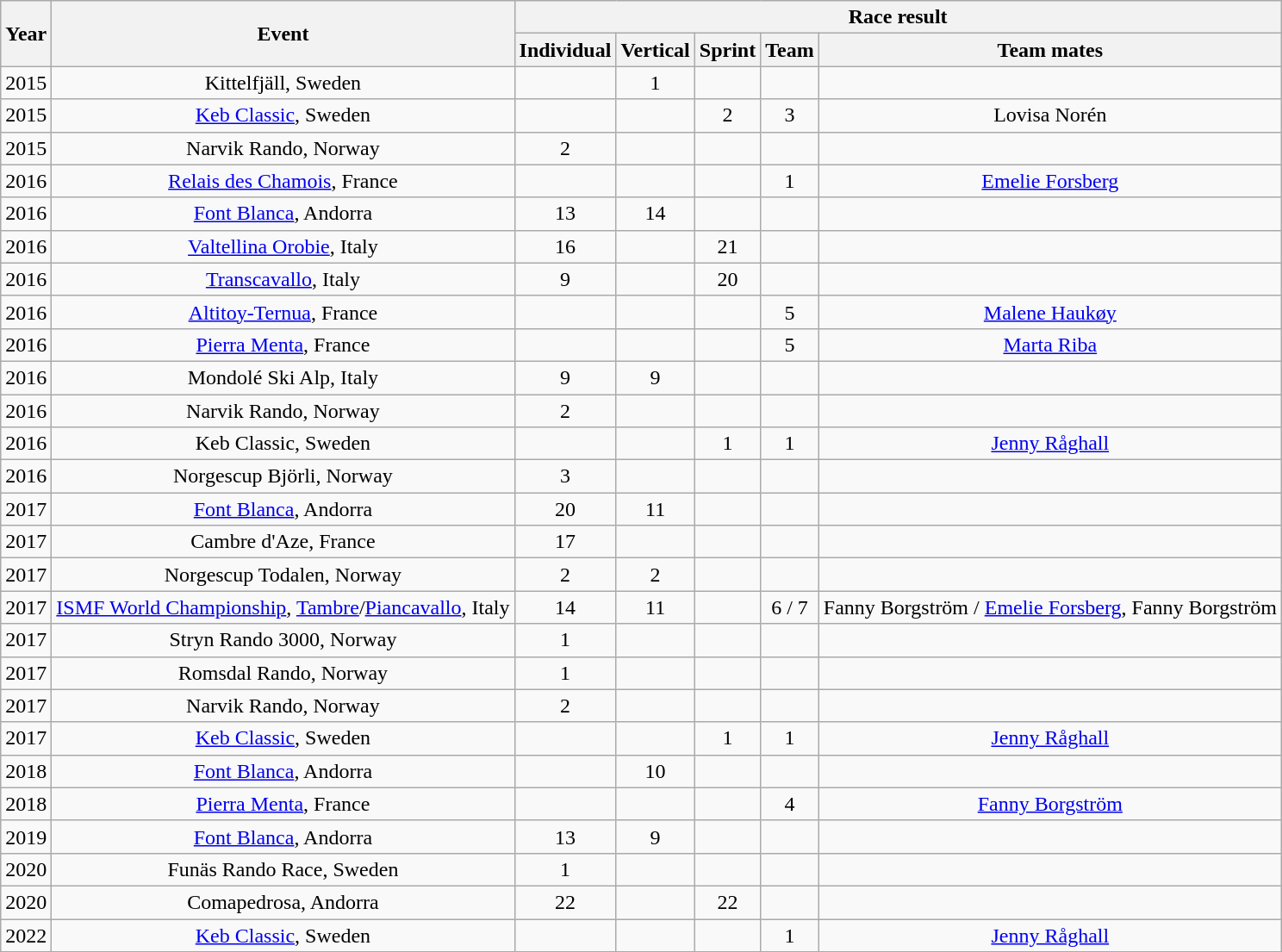<table class="wikitable sortable" style="text-align: center">
<tr>
<th rowspan="2">Year</th>
<th rowspan="2">Event</th>
<th colspan="5">Race result</th>
</tr>
<tr>
<th>Individual</th>
<th>Vertical</th>
<th>Sprint</th>
<th>Team</th>
<th>Team mates</th>
</tr>
<tr>
<td>2015</td>
<td>Kittelfjäll, Sweden</td>
<td></td>
<td>1</td>
<td></td>
<td></td>
<td></td>
</tr>
<tr>
<td>2015</td>
<td><a href='#'>Keb Classic</a>, Sweden</td>
<td></td>
<td></td>
<td>2</td>
<td>3</td>
<td>Lovisa Norén</td>
</tr>
<tr>
<td>2015</td>
<td>Narvik Rando, Norway</td>
<td>2</td>
<td></td>
<td></td>
<td></td>
<td></td>
</tr>
<tr>
<td>2016</td>
<td><a href='#'>Relais des Chamois</a>, France</td>
<td></td>
<td></td>
<td></td>
<td>1</td>
<td><a href='#'>Emelie Forsberg</a></td>
</tr>
<tr>
<td>2016</td>
<td><a href='#'>Font Blanca</a>, Andorra</td>
<td>13</td>
<td>14</td>
<td></td>
<td></td>
<td></td>
</tr>
<tr>
<td>2016</td>
<td><a href='#'>Valtellina Orobie</a>, Italy</td>
<td>16</td>
<td></td>
<td>21</td>
<td></td>
<td></td>
</tr>
<tr>
<td>2016</td>
<td><a href='#'>Transcavallo</a>, Italy</td>
<td>9</td>
<td></td>
<td>20</td>
<td></td>
<td></td>
</tr>
<tr>
<td>2016</td>
<td><a href='#'>Altitoy-Ternua</a>, France</td>
<td></td>
<td></td>
<td></td>
<td>5</td>
<td><a href='#'>Malene Haukøy</a></td>
</tr>
<tr>
<td>2016</td>
<td><a href='#'>Pierra Menta</a>, France</td>
<td></td>
<td></td>
<td></td>
<td>5</td>
<td><a href='#'>Marta Riba</a></td>
</tr>
<tr>
<td>2016</td>
<td>Mondolé Ski Alp, Italy</td>
<td>9</td>
<td>9</td>
<td></td>
<td></td>
<td></td>
</tr>
<tr>
<td>2016</td>
<td>Narvik Rando, Norway</td>
<td>2</td>
<td></td>
<td></td>
<td></td>
<td></td>
</tr>
<tr>
<td>2016</td>
<td>Keb Classic, Sweden</td>
<td></td>
<td></td>
<td>1</td>
<td>1</td>
<td><a href='#'>Jenny Råghall</a></td>
</tr>
<tr>
<td>2016</td>
<td>Norgescup Björli, Norway</td>
<td>3</td>
<td></td>
<td></td>
<td></td>
<td></td>
</tr>
<tr>
<td>2017</td>
<td><a href='#'>Font Blanca</a>, Andorra</td>
<td>20</td>
<td>11</td>
<td></td>
<td></td>
<td></td>
</tr>
<tr>
<td>2017</td>
<td>Cambre d'Aze, France</td>
<td>17</td>
<td></td>
<td></td>
<td></td>
<td></td>
</tr>
<tr>
<td>2017</td>
<td>Norgescup Todalen, Norway</td>
<td>2</td>
<td>2</td>
<td></td>
<td></td>
<td></td>
</tr>
<tr>
<td>2017</td>
<td><a href='#'>ISMF World Championship</a>, <a href='#'>Tambre</a>/<a href='#'>Piancavallo</a>, Italy</td>
<td>14</td>
<td>11</td>
<td></td>
<td>6 / 7</td>
<td>Fanny Borgström /  <a href='#'>Emelie Forsberg</a>, Fanny Borgström</td>
</tr>
<tr>
<td>2017</td>
<td>Stryn Rando 3000, Norway</td>
<td>1</td>
<td></td>
<td></td>
<td></td>
<td></td>
</tr>
<tr>
<td>2017</td>
<td>Romsdal Rando, Norway</td>
<td>1</td>
<td></td>
<td></td>
<td></td>
<td></td>
</tr>
<tr>
<td>2017</td>
<td>Narvik Rando, Norway</td>
<td>2</td>
<td></td>
<td></td>
<td></td>
<td></td>
</tr>
<tr>
<td>2017</td>
<td><a href='#'>Keb Classic</a>, Sweden</td>
<td></td>
<td></td>
<td>1</td>
<td>1</td>
<td><a href='#'>Jenny Råghall</a></td>
</tr>
<tr>
<td>2018</td>
<td><a href='#'>Font Blanca</a>, Andorra</td>
<td></td>
<td>10</td>
<td></td>
<td></td>
<td></td>
</tr>
<tr>
<td>2018</td>
<td><a href='#'>Pierra Menta</a>, France</td>
<td></td>
<td></td>
<td></td>
<td>4</td>
<td><a href='#'>Fanny Borgström</a></td>
</tr>
<tr>
<td>2019</td>
<td><a href='#'>Font Blanca</a>, Andorra</td>
<td>13</td>
<td>9</td>
<td></td>
<td></td>
<td></td>
</tr>
<tr>
<td>2020</td>
<td>Funäs Rando Race, Sweden</td>
<td>1</td>
<td></td>
<td></td>
<td></td>
<td></td>
</tr>
<tr>
<td>2020</td>
<td>Comapedrosa, Andorra</td>
<td>22</td>
<td></td>
<td>22</td>
<td></td>
<td></td>
</tr>
<tr>
<td>2022</td>
<td><a href='#'>Keb Classic</a>, Sweden</td>
<td></td>
<td></td>
<td></td>
<td>1</td>
<td><a href='#'>Jenny Råghall</a></td>
</tr>
<tr>
</tr>
</table>
